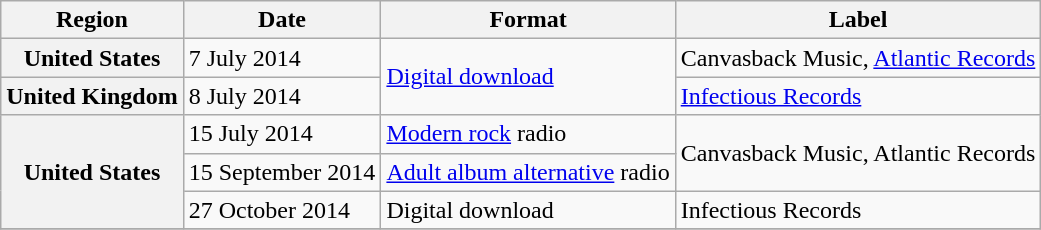<table class="wikitable plainrowheaders">
<tr>
<th>Region</th>
<th>Date</th>
<th>Format</th>
<th>Label</th>
</tr>
<tr>
<th scope="row">United States</th>
<td>7 July 2014</td>
<td rowspan="2"><a href='#'>Digital download</a></td>
<td>Canvasback Music, <a href='#'>Atlantic Records</a></td>
</tr>
<tr>
<th scope="row">United Kingdom</th>
<td>8 July 2014</td>
<td><a href='#'>Infectious Records</a></td>
</tr>
<tr>
<th scope="row" rowspan="3">United States</th>
<td>15 July 2014</td>
<td><a href='#'>Modern rock</a> radio</td>
<td rowspan="2">Canvasback Music, Atlantic Records</td>
</tr>
<tr>
<td>15 September 2014</td>
<td><a href='#'>Adult album alternative</a> radio</td>
</tr>
<tr>
<td>27 October 2014</td>
<td>Digital download </td>
<td>Infectious Records</td>
</tr>
<tr>
</tr>
</table>
